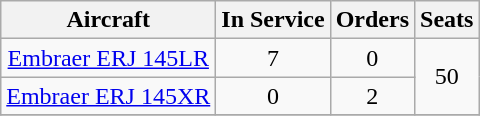<table class="wikitable" style="text-align:center">
<tr>
<th>Aircraft</th>
<th>In Service</th>
<th>Orders</th>
<th>Seats</th>
</tr>
<tr>
<td><a href='#'>Embraer ERJ 145LR</a></td>
<td>7</td>
<td>0</td>
<td rowspan="2">50</td>
</tr>
<tr>
<td><a href='#'>Embraer ERJ 145XR</a></td>
<td>0</td>
<td>2</td>
</tr>
<tr>
</tr>
</table>
